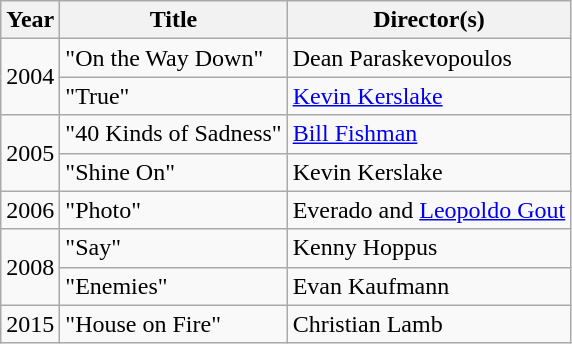<table class="wikitable">
<tr>
<th align=center>Year</th>
<th align=center>Title</th>
<th align=center>Director(s)</th>
</tr>
<tr>
<td style="text-align:center;" rowspan="2">2004</td>
<td align=left>"On the Way Down"</td>
<td align=left>Dean Paraskevopoulos</td>
</tr>
<tr>
<td align=left>"True"</td>
<td align=left><a href='#'>Kevin Kerslake</a></td>
</tr>
<tr>
<td style="text-align:center;" rowspan="2">2005</td>
<td align=left>"40 Kinds of Sadness"</td>
<td align=left><a href='#'>Bill Fishman</a></td>
</tr>
<tr>
<td align=left>"Shine On"</td>
<td align=left>Kevin Kerslake</td>
</tr>
<tr>
<td align=center>2006</td>
<td align=left>"Photo"</td>
<td align=left>Everado and <a href='#'>Leopoldo Gout</a></td>
</tr>
<tr>
<td style="text-align:center;" rowspan="2">2008</td>
<td align=left>"Say"</td>
<td align=left>Kenny Hoppus</td>
</tr>
<tr>
<td align=left>"Enemies"</td>
<td align=left>Evan Kaufmann</td>
</tr>
<tr>
<td style="text-align:center;">2015</td>
<td align=left>"House on Fire"</td>
<td align=left>Christian Lamb</td>
</tr>
</table>
